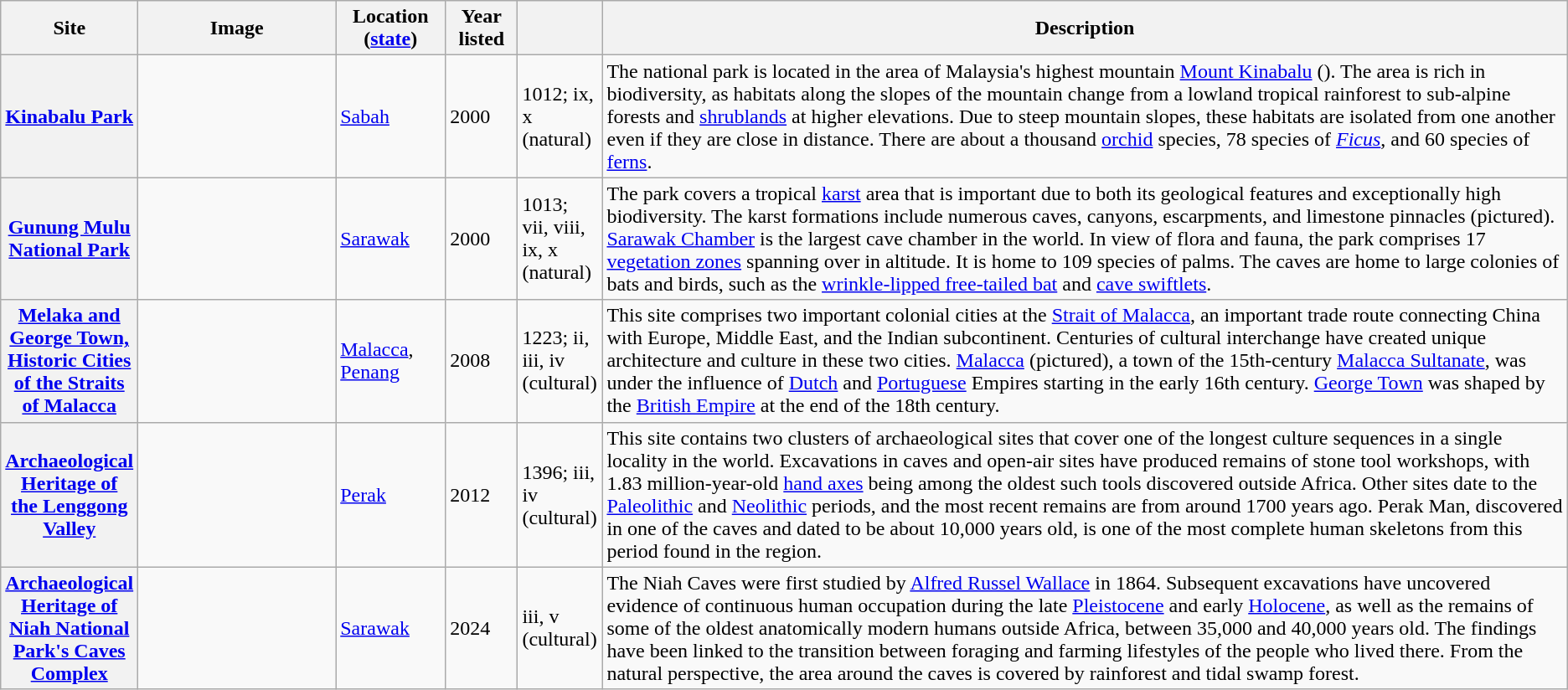<table class="wikitable sortable plainrowheaders">
<tr>
<th style="width:100px;" scope="col">Site</th>
<th class="unsortable" style="width:150px;" scope="col">Image</th>
<th style="width:80px;" scope="col">Location (<a href='#'>state</a>)</th>
<th style="width:50px;" scope="col">Year listed</th>
<th style="width:60px;" scope="col" data-sort-type="number"></th>
<th scope="col" class="unsortable">Description</th>
</tr>
<tr>
<th scope="row"><a href='#'>Kinabalu Park</a></th>
<td></td>
<td><a href='#'>Sabah</a></td>
<td>2000</td>
<td>1012; ix, x (natural)</td>
<td>The national park is located in the area of Malaysia's highest mountain <a href='#'>Mount Kinabalu</a> (). The area is rich in biodiversity, as habitats along the slopes of the mountain change from a lowland tropical rainforest to sub-alpine forests and <a href='#'>shrublands</a> at higher elevations. Due to steep mountain slopes, these habitats are isolated from one another even if they are close in distance. There are about a thousand <a href='#'>orchid</a> species, 78 species of <em><a href='#'>Ficus</a></em>, and 60 species of <a href='#'>ferns</a>.</td>
</tr>
<tr>
<th scope="row"><a href='#'>Gunung Mulu National Park</a></th>
<td></td>
<td><a href='#'>Sarawak</a></td>
<td>2000</td>
<td>1013; vii, viii, ix, x (natural)</td>
<td>The park covers a tropical <a href='#'>karst</a> area that is important due to both its geological features and exceptionally high biodiversity. The karst formations include numerous caves, canyons, escarpments, and limestone pinnacles (pictured). <a href='#'>Sarawak Chamber</a> is the largest cave chamber in the world. In view of flora and fauna, the park comprises 17 <a href='#'>vegetation zones</a> spanning over  in altitude. It is home to 109 species of palms. The caves are home to large colonies of bats and birds, such as the <a href='#'>wrinkle-lipped free-tailed bat</a> and <a href='#'>cave swiftlets</a>.</td>
</tr>
<tr>
<th scope="row"><a href='#'>Melaka and George Town, Historic Cities of the Straits of Malacca</a></th>
<td></td>
<td><a href='#'>Malacca</a>, <a href='#'>Penang</a></td>
<td>2008</td>
<td>1223; ii, iii, iv (cultural)</td>
<td>This site comprises two important colonial cities at the <a href='#'>Strait of Malacca</a>, an important trade route connecting China with Europe, Middle East, and the Indian subcontinent. Centuries of cultural interchange have created unique architecture and culture in these two cities. <a href='#'>Malacca</a> (pictured), a town of the 15th-century <a href='#'>Malacca Sultanate</a>, was under the influence of <a href='#'>Dutch</a> and <a href='#'>Portuguese</a> Empires starting in the early 16th century. <a href='#'>George Town</a> was shaped by the <a href='#'>British Empire</a> at the end of the 18th century.</td>
</tr>
<tr>
<th scope="row"><a href='#'>Archaeological Heritage of the Lenggong Valley</a></th>
<td></td>
<td><a href='#'>Perak</a></td>
<td>2012</td>
<td>1396; iii, iv (cultural)</td>
<td>This site contains two clusters of archaeological sites that cover one of the longest culture sequences in a single locality in the world. Excavations in caves and open-air sites have produced remains of stone tool workshops, with 1.83 million-year-old <a href='#'>hand axes</a> being among the oldest such tools discovered outside Africa. Other sites date to the <a href='#'>Paleolithic</a> and <a href='#'>Neolithic</a> periods, and the most recent remains are from around 1700 years ago. Perak Man, discovered in one of the caves and dated to be about 10,000 years old, is one of the most complete human skeletons from this period found in the region.</td>
</tr>
<tr>
<th scope="row"><a href='#'>Archaeological Heritage of Niah National Park's Caves Complex</a></th>
<td></td>
<td><a href='#'>Sarawak</a></td>
<td>2024</td>
<td>iii, v (cultural)</td>
<td>The Niah Caves were first studied by <a href='#'>Alfred Russel Wallace</a> in 1864. Subsequent excavations have uncovered evidence of continuous human occupation during the late <a href='#'>Pleistocene</a> and early <a href='#'>Holocene</a>, as well as the remains of some of the oldest anatomically modern humans outside Africa, between 35,000 and 40,000 years old. The findings have been linked to the transition between foraging and farming lifestyles of the people who lived there. From the natural perspective, the area around the caves is covered by rainforest and tidal swamp forest.</td>
</tr>
</table>
